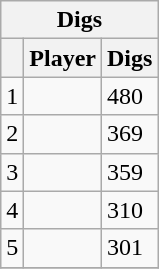<table class="wikitable">
<tr>
<th colspan="3">Digs</th>
</tr>
<tr>
<th></th>
<th>Player</th>
<th>Digs</th>
</tr>
<tr>
<td>1</td>
<td></td>
<td>480</td>
</tr>
<tr>
<td>2</td>
<td></td>
<td>369</td>
</tr>
<tr>
<td>3</td>
<td></td>
<td>359</td>
</tr>
<tr>
<td>4</td>
<td></td>
<td>310</td>
</tr>
<tr>
<td>5</td>
<td></td>
<td>301</td>
</tr>
<tr>
</tr>
</table>
